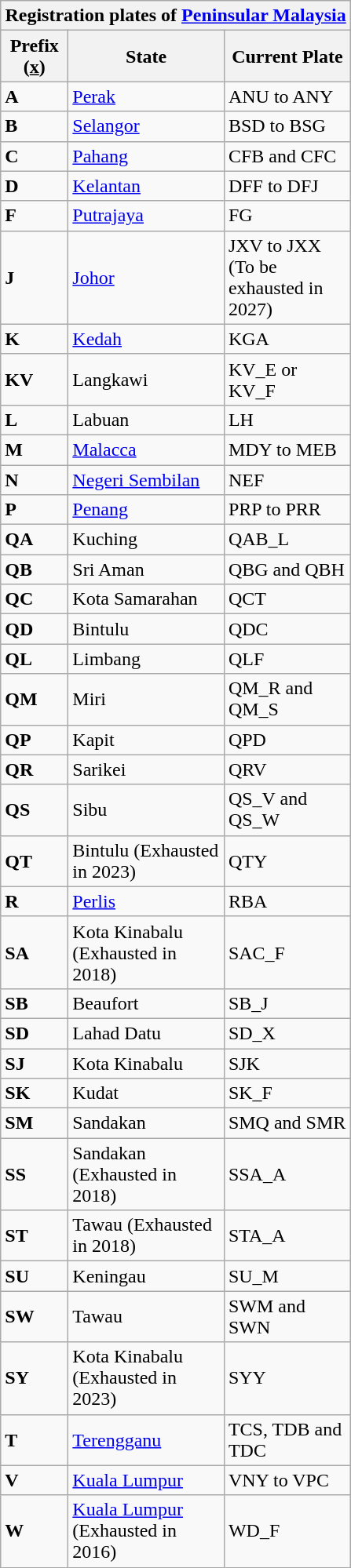<table class="wikitable">
<tr>
<th colspan="3" align="center">Registration plates of <a href='#'>Peninsular Malaysia</a></th>
</tr>
<tr>
<th scope="col" width="50px">Prefix (<u>x</u>)</th>
<th scope="col" width="125px">State</th>
<th scope="col" width="100px">Current Plate</th>
</tr>
<tr>
<td><strong>A</strong></td>
<td><a href='#'>Perak</a></td>
<td>ANU to ANY</td>
</tr>
<tr>
<td><strong>B</strong></td>
<td><a href='#'>Selangor</a></td>
<td>BSD to BSG</td>
</tr>
<tr>
<td><strong>C</strong></td>
<td><a href='#'>Pahang</a></td>
<td>CFB and CFC</td>
</tr>
<tr>
<td><strong>D</strong></td>
<td><a href='#'>Kelantan</a></td>
<td>DFF to DFJ</td>
</tr>
<tr>
<td><strong>F</strong></td>
<td><a href='#'>Putrajaya</a></td>
<td>FG</td>
</tr>
<tr>
<td><strong>J</strong></td>
<td><a href='#'>Johor</a></td>
<td>JXV to JXX (To be exhausted in 2027)</td>
</tr>
<tr>
<td><strong>K</strong></td>
<td><a href='#'>Kedah</a></td>
<td>KGA</td>
</tr>
<tr>
<td><strong>KV</strong></td>
<td>Langkawi</td>
<td>KV_E or KV_F</td>
</tr>
<tr>
<td><strong>L</strong></td>
<td>Labuan</td>
<td>LH</td>
</tr>
<tr>
<td><strong>M</strong></td>
<td><a href='#'>Malacca</a></td>
<td>MDY to MEB</td>
</tr>
<tr>
<td><strong>N</strong></td>
<td><a href='#'>Negeri Sembilan</a></td>
<td>NEF</td>
</tr>
<tr>
<td><strong>P</strong></td>
<td><a href='#'>Penang</a></td>
<td>PRP to PRR</td>
</tr>
<tr>
<td><strong>QA</strong></td>
<td>Kuching</td>
<td>QAB_L</td>
</tr>
<tr>
<td><strong>QB</strong></td>
<td>Sri Aman</td>
<td>QBG and QBH</td>
</tr>
<tr>
<td><strong>QC</strong></td>
<td>Kota Samarahan</td>
<td>QCT</td>
</tr>
<tr>
<td><strong>QD</strong></td>
<td>Bintulu</td>
<td>QDC</td>
</tr>
<tr>
<td><strong>QL</strong></td>
<td>Limbang</td>
<td>QLF</td>
</tr>
<tr>
<td><strong>QM</strong></td>
<td>Miri</td>
<td>QM_R and QM_S</td>
</tr>
<tr>
<td><strong>QP</strong></td>
<td>Kapit</td>
<td>QPD</td>
</tr>
<tr>
<td><strong>QR</strong></td>
<td>Sarikei</td>
<td>QRV</td>
</tr>
<tr>
<td><strong>QS</strong></td>
<td>Sibu</td>
<td>QS_V and QS_W</td>
</tr>
<tr>
<td><strong>QT</strong></td>
<td>Bintulu (Exhausted in 2023)</td>
<td>QTY</td>
</tr>
<tr>
<td><strong>R</strong></td>
<td><a href='#'>Perlis</a></td>
<td>RBA</td>
</tr>
<tr>
<td><strong>SA</strong></td>
<td>Kota Kinabalu (Exhausted in 2018)</td>
<td>SAC_F</td>
</tr>
<tr>
<td><strong>SB</strong></td>
<td>Beaufort</td>
<td>SB_J</td>
</tr>
<tr>
<td><strong>SD</strong></td>
<td>Lahad Datu</td>
<td>SD_X</td>
</tr>
<tr>
<td><strong>SJ</strong></td>
<td>Kota Kinabalu</td>
<td>SJK</td>
</tr>
<tr>
<td><strong>SK</strong></td>
<td>Kudat</td>
<td>SK_F</td>
</tr>
<tr>
<td><strong>SM</strong></td>
<td>Sandakan</td>
<td>SMQ and SMR</td>
</tr>
<tr>
<td><strong>SS</strong></td>
<td>Sandakan (Exhausted in 2018)</td>
<td>SSA_A</td>
</tr>
<tr>
<td><strong>ST</strong></td>
<td>Tawau (Exhausted in 2018)</td>
<td>STA_A</td>
</tr>
<tr>
<td><strong>SU</strong></td>
<td>Keningau</td>
<td>SU_M</td>
</tr>
<tr>
<td><strong>SW</strong></td>
<td>Tawau</td>
<td>SWM and SWN</td>
</tr>
<tr>
<td><strong>SY</strong></td>
<td>Kota Kinabalu (Exhausted in 2023)</td>
<td>SYY</td>
</tr>
<tr>
<td><strong>T</strong></td>
<td><a href='#'>Terengganu</a></td>
<td>TCS, TDB and TDC</td>
</tr>
<tr>
<td><strong>V</strong></td>
<td><a href='#'>Kuala Lumpur</a></td>
<td>VNY to VPC</td>
</tr>
<tr>
<td><strong>W</strong></td>
<td><a href='#'>Kuala Lumpur</a> (Exhausted in 2016)</td>
<td>WD_F</td>
</tr>
</table>
